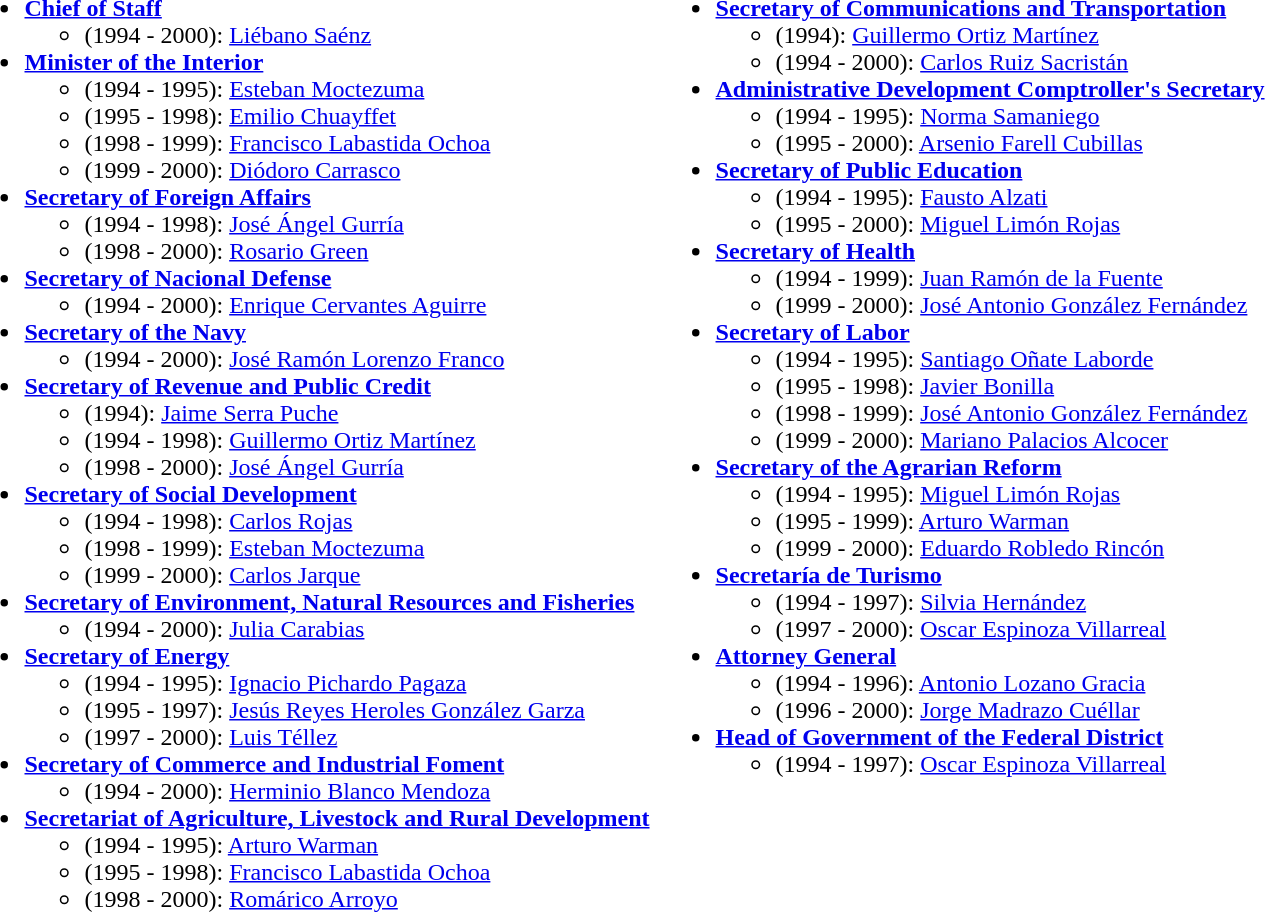<table>
<tr>
<td valign="top"><br><ul><li><strong><a href='#'>Chief of Staff</a></strong><ul><li>(1994 - 2000): <a href='#'>Liébano Saénz</a></li></ul></li><li><strong><a href='#'>Minister of the Interior</a></strong><ul><li>(1994 - 1995): <a href='#'>Esteban Moctezuma</a></li><li>(1995 - 1998): <a href='#'>Emilio Chuayffet</a></li><li>(1998 - 1999): <a href='#'>Francisco Labastida Ochoa</a></li><li>(1999 - 2000): <a href='#'>Diódoro Carrasco</a></li></ul></li><li><strong><a href='#'>Secretary of Foreign Affairs</a></strong><ul><li>(1994 - 1998): <a href='#'>José Ángel Gurría</a></li><li>(1998 - 2000): <a href='#'>Rosario Green</a></li></ul></li><li><strong><a href='#'>Secretary of Nacional Defense</a></strong><ul><li>(1994 - 2000): <a href='#'>Enrique Cervantes Aguirre</a></li></ul></li><li><strong><a href='#'>Secretary of the Navy</a></strong><ul><li>(1994 - 2000): <a href='#'>José Ramón Lorenzo Franco</a></li></ul></li><li><strong><a href='#'>Secretary of Revenue and Public Credit</a></strong><ul><li>(1994): <a href='#'>Jaime Serra Puche</a></li><li>(1994 - 1998): <a href='#'>Guillermo Ortiz Martínez</a></li><li>(1998 - 2000): <a href='#'>José Ángel Gurría</a></li></ul></li><li><strong><a href='#'>Secretary of Social Development</a></strong><ul><li>(1994 - 1998): <a href='#'>Carlos Rojas</a></li><li>(1998 - 1999): <a href='#'>Esteban Moctezuma</a></li><li>(1999 - 2000): <a href='#'>Carlos Jarque</a></li></ul></li><li><strong><a href='#'>Secretary of Environment, Natural Resources and Fisheries</a></strong><ul><li>(1994 - 2000): <a href='#'>Julia Carabias</a></li></ul></li><li><strong><a href='#'>Secretary of Energy</a></strong><ul><li>(1994 - 1995): <a href='#'>Ignacio Pichardo Pagaza</a></li><li>(1995 - 1997): <a href='#'>Jesús Reyes Heroles González Garza</a></li><li>(1997 - 2000): <a href='#'>Luis Téllez</a></li></ul></li><li><strong><a href='#'>Secretary of Commerce and Industrial Foment</a></strong><ul><li>(1994 - 2000): <a href='#'>Herminio Blanco Mendoza</a></li></ul></li><li><strong><a href='#'>Secretariat of Agriculture, Livestock and Rural Development</a></strong><ul><li>(1994 - 1995): <a href='#'>Arturo Warman</a></li><li>(1995 - 1998): <a href='#'>Francisco Labastida Ochoa</a></li><li>(1998 - 2000): <a href='#'>Romárico Arroyo</a></li></ul></li></ul></td>
<td valign="top"><br><ul><li><strong><a href='#'>Secretary of Communications and Transportation</a></strong><ul><li>(1994): <a href='#'>Guillermo Ortiz Martínez</a></li><li>(1994 - 2000): <a href='#'>Carlos Ruiz Sacristán</a></li></ul></li><li><strong><a href='#'>Administrative Development Comptroller's Secretary</a></strong><ul><li>(1994 - 1995): <a href='#'>Norma Samaniego</a></li><li>(1995 - 2000): <a href='#'>Arsenio Farell Cubillas</a></li></ul></li><li><strong><a href='#'>Secretary of Public Education</a></strong><ul><li>(1994 - 1995): <a href='#'>Fausto Alzati</a></li><li>(1995 - 2000): <a href='#'>Miguel Limón Rojas</a></li></ul></li><li><strong><a href='#'>Secretary of Health</a></strong><ul><li>(1994 - 1999): <a href='#'>Juan Ramón de la Fuente</a></li><li>(1999 - 2000): <a href='#'>José Antonio González Fernández</a></li></ul></li><li><strong><a href='#'>Secretary of Labor</a></strong><ul><li>(1994 - 1995): <a href='#'>Santiago Oñate Laborde</a></li><li>(1995 - 1998): <a href='#'>Javier Bonilla</a></li><li>(1998 - 1999): <a href='#'>José Antonio González Fernández</a></li><li>(1999 - 2000): <a href='#'>Mariano Palacios Alcocer</a></li></ul></li><li><strong><a href='#'>Secretary of the Agrarian Reform</a></strong><ul><li>(1994 - 1995): <a href='#'>Miguel Limón Rojas</a></li><li>(1995 - 1999): <a href='#'>Arturo Warman</a></li><li>(1999 - 2000): <a href='#'>Eduardo Robledo Rincón</a></li></ul></li><li><strong><a href='#'>Secretaría de Turismo</a></strong><ul><li>(1994 - 1997): <a href='#'>Silvia Hernández</a></li><li>(1997 - 2000): <a href='#'>Oscar Espinoza Villarreal</a></li></ul></li><li><strong><a href='#'>Attorney General</a></strong><ul><li>(1994 - 1996): <a href='#'>Antonio Lozano Gracia</a></li><li>(1996 - 2000): <a href='#'>Jorge Madrazo Cuéllar</a></li></ul></li><li><strong><a href='#'>Head of Government of the Federal District</a></strong><ul><li>(1994 - 1997): <a href='#'>Oscar Espinoza Villarreal</a></li></ul></li></ul></td>
</tr>
</table>
